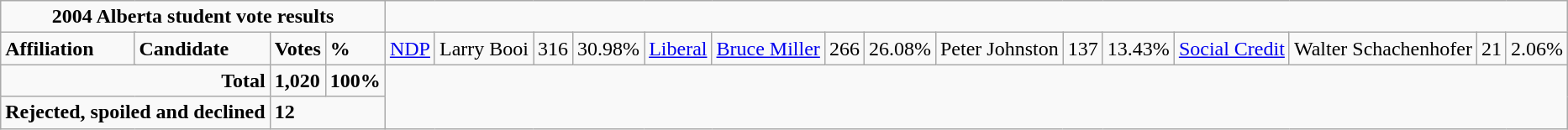<table class="wikitable">
<tr>
<td colspan="5" align="center"><strong>2004 Alberta student vote results</strong></td>
</tr>
<tr>
<td colspan="2"><strong>Affiliation</strong></td>
<td><strong>Candidate</strong></td>
<td><strong>Votes</strong></td>
<td><strong>%</strong><br></td>
<td><a href='#'>NDP</a></td>
<td>Larry Booi</td>
<td>316</td>
<td>30.98%<br></td>
<td><a href='#'>Liberal</a></td>
<td><a href='#'>Bruce Miller</a></td>
<td>266</td>
<td>26.08%<br>
</td>
<td>Peter Johnston</td>
<td>137</td>
<td>13.43%<br>
</td>
<td><a href='#'>Social Credit</a></td>
<td>Walter Schachenhofer</td>
<td>21</td>
<td>2.06%</td>
</tr>
<tr>
<td colspan="3" align ="right"><strong>Total</strong></td>
<td><strong>1,020</strong></td>
<td><strong>100%</strong></td>
</tr>
<tr>
<td colspan="3" align="right"><strong>Rejected, spoiled and declined</strong></td>
<td colspan="2"><strong>12</strong></td>
</tr>
</table>
